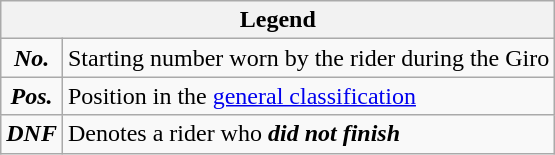<table class="wikitable">
<tr>
<th colspan="2">Legend</th>
</tr>
<tr>
<td align="center"><strong><em>No.</em></strong></td>
<td>Starting number worn by the rider during the Giro</td>
</tr>
<tr>
<td align="center"><strong><em>Pos.</em></strong></td>
<td>Position in the <a href='#'>general classification</a></td>
</tr>
<tr>
<td align="center"><strong><em>DNF</em></strong></td>
<td>Denotes a rider who <strong><em>did not finish</em></strong></td>
</tr>
</table>
